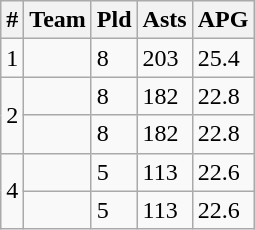<table class=wikitable width=auto>
<tr>
<th>#</th>
<th>Team</th>
<th>Pld</th>
<th>Asts</th>
<th>APG</th>
</tr>
<tr>
<td>1</td>
<td><strong></strong></td>
<td>8</td>
<td>203</td>
<td>25.4</td>
</tr>
<tr>
<td rowspan=2>2</td>
<td></td>
<td>8</td>
<td>182</td>
<td>22.8</td>
</tr>
<tr>
<td></td>
<td>8</td>
<td>182</td>
<td>22.8</td>
</tr>
<tr>
<td rowspan=2>4</td>
<td></td>
<td>5</td>
<td>113</td>
<td>22.6</td>
</tr>
<tr>
<td></td>
<td>5</td>
<td>113</td>
<td>22.6</td>
</tr>
</table>
